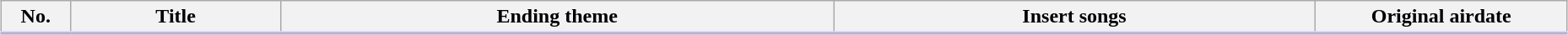<table class="wikitable" style="width:98%; margin:auto; background:#FFF;">
<tr style="border-bottom: 3px solid #CCF">
<th style="width:3em;">No.</th>
<th>Title</th>
<th>Ending theme</th>
<th>Insert songs</th>
<th style="width:12em;">Original airdate</th>
</tr>
<tr>
</tr>
</table>
